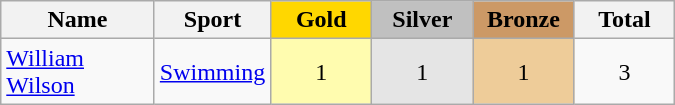<table class="wikitable" style="text-align:center;">
<tr>
<th width=95>Name</th>
<th width=70>Sport</th>
<td bgcolor=gold width=60><strong>Gold</strong></td>
<td bgcolor=silver width=60><strong>Silver</strong></td>
<td bgcolor=#cc9966 width=60><strong>Bronze</strong></td>
<th width=60>Total</th>
</tr>
<tr>
<td align=left><a href='#'>William Wilson</a></td>
<td><a href='#'>Swimming</a></td>
<td bgcolor=#fffcaf>1</td>
<td bgcolor=#e5e5e5>1</td>
<td bgcolor=#eecc99>1</td>
<td>3</td>
</tr>
</table>
